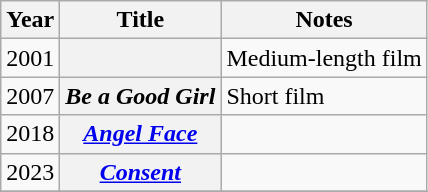<table class="wikitable plainrowheaders sortable">
<tr>
<th scope="col">Year</th>
<th scope="col">Title</th>
<th scope="col">Notes</th>
</tr>
<tr>
<td>2001</td>
<th scope="row"></th>
<td>Medium-length film</td>
</tr>
<tr>
<td>2007</td>
<th scope="row"><em>Be a Good Girl</em></th>
<td>Short film</td>
</tr>
<tr>
<td>2018</td>
<th scope="row"><em><a href='#'>Angel Face</a></em></th>
<td></td>
</tr>
<tr>
<td>2023</td>
<th scope="row"><em><a href='#'>Consent</a></em></th>
<td></td>
</tr>
<tr>
</tr>
</table>
